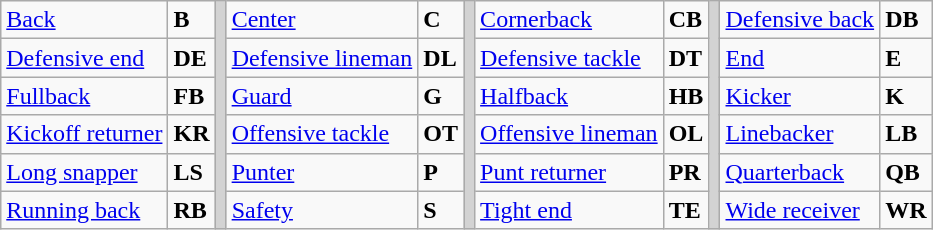<table class="wikitable">
<tr>
<td><a href='#'>Back</a></td>
<td><strong>B</strong></td>
<td rowSpan="6" style="background-color:lightgrey;"></td>
<td><a href='#'>Center</a></td>
<td><strong>C</strong></td>
<td rowSpan="6" style="background-color:lightgrey;"></td>
<td><a href='#'>Cornerback</a></td>
<td><strong>CB</strong></td>
<td rowSpan="6" style="background-color:lightgrey;"></td>
<td><a href='#'>Defensive back</a></td>
<td><strong>DB</strong></td>
</tr>
<tr>
<td><a href='#'>Defensive end</a></td>
<td><strong>DE</strong></td>
<td><a href='#'>Defensive lineman</a></td>
<td><strong>DL</strong></td>
<td><a href='#'>Defensive tackle</a></td>
<td><strong>DT</strong></td>
<td><a href='#'>End</a></td>
<td><strong>E</strong></td>
</tr>
<tr>
<td><a href='#'>Fullback</a></td>
<td><strong>FB</strong></td>
<td><a href='#'>Guard</a></td>
<td><strong>G</strong></td>
<td><a href='#'>Halfback</a></td>
<td><strong>HB</strong></td>
<td><a href='#'>Kicker</a></td>
<td><strong>K</strong></td>
</tr>
<tr>
<td><a href='#'>Kickoff returner</a></td>
<td><strong>KR</strong></td>
<td><a href='#'>Offensive tackle</a></td>
<td><strong>OT</strong></td>
<td><a href='#'>Offensive lineman</a></td>
<td><strong>OL</strong></td>
<td><a href='#'>Linebacker</a></td>
<td><strong>LB</strong></td>
</tr>
<tr>
<td><a href='#'>Long snapper</a></td>
<td><strong>LS</strong></td>
<td><a href='#'>Punter</a></td>
<td><strong>P</strong></td>
<td><a href='#'>Punt returner</a></td>
<td><strong>PR</strong></td>
<td><a href='#'>Quarterback</a></td>
<td><strong>QB</strong></td>
</tr>
<tr>
<td><a href='#'>Running back</a></td>
<td><strong>RB</strong></td>
<td><a href='#'>Safety</a></td>
<td><strong>S</strong></td>
<td><a href='#'>Tight end</a></td>
<td><strong>TE</strong></td>
<td><a href='#'>Wide receiver</a></td>
<td><strong>WR</strong></td>
</tr>
</table>
